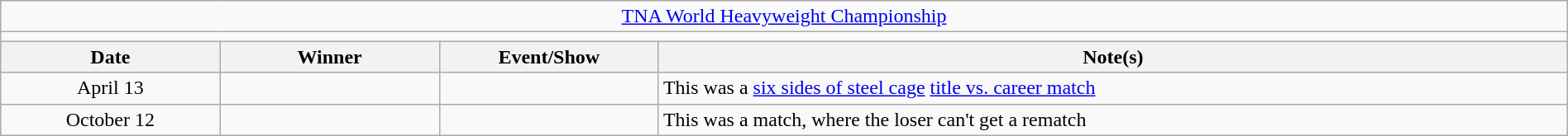<table class="wikitable" style="text-align:center; width:100%;">
<tr>
<td colspan="5"><a href='#'>TNA World Heavyweight Championship</a></td>
</tr>
<tr>
<td colspan="5"><strong></strong></td>
</tr>
<tr>
<th width="14%">Date</th>
<th width="14%">Winner</th>
<th width="14%">Event/Show</th>
<th width="58%">Note(s)</th>
</tr>
<tr>
<td>April 13</td>
<td></td>
<td></td>
<td align="left">This was a <a href='#'>six sides of steel cage</a> <a href='#'>title vs. career match</a></td>
</tr>
<tr>
<td>October 12</td>
<td></td>
<td></td>
<td align="left">This was a match, where the loser can't get a rematch</td>
</tr>
</table>
